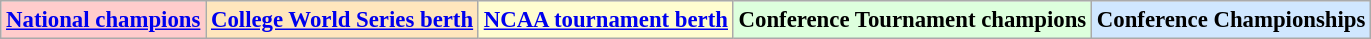<table class="wikitable" style="font-size:95%; text-align:center;">
<tr>
<td bgcolor="#FFCCCC"><strong><a href='#'>National champions</a></strong></td>
<td bgcolor="#FFE6BD"><strong><a href='#'>College World Series berth</a></strong></td>
<td bgcolor="#fffdd0"><strong><a href='#'>NCAA tournament berth</a></strong></td>
<td bgcolor="#DDFFDD"><strong>Conference Tournament champions</strong></td>
<td bgcolor="#D0E7FF"><strong>Conference Championships</strong></td>
</tr>
</table>
